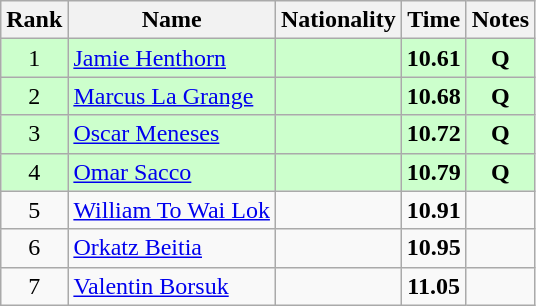<table class="wikitable sortable" style="text-align:center">
<tr>
<th>Rank</th>
<th>Name</th>
<th>Nationality</th>
<th>Time</th>
<th>Notes</th>
</tr>
<tr bgcolor=ccffcc>
<td>1</td>
<td align=left><a href='#'>Jamie Henthorn</a></td>
<td align=left></td>
<td><strong>10.61</strong></td>
<td><strong>Q</strong></td>
</tr>
<tr bgcolor=ccffcc>
<td>2</td>
<td align=left><a href='#'>Marcus La Grange</a></td>
<td align=left></td>
<td><strong>10.68</strong></td>
<td><strong>Q</strong></td>
</tr>
<tr bgcolor=ccffcc>
<td>3</td>
<td align=left><a href='#'>Oscar Meneses</a></td>
<td align=left></td>
<td><strong>10.72</strong></td>
<td><strong>Q</strong></td>
</tr>
<tr bgcolor=ccffcc>
<td>4</td>
<td align=left><a href='#'>Omar Sacco</a></td>
<td align=left></td>
<td><strong>10.79</strong></td>
<td><strong>Q</strong></td>
</tr>
<tr>
<td>5</td>
<td align=left><a href='#'>William To Wai Lok</a></td>
<td align=left></td>
<td><strong>10.91</strong></td>
<td></td>
</tr>
<tr>
<td>6</td>
<td align=left><a href='#'>Orkatz Beitia</a></td>
<td align=left></td>
<td><strong>10.95</strong></td>
<td></td>
</tr>
<tr>
<td>7</td>
<td align=left><a href='#'>Valentin Borsuk</a></td>
<td align=left></td>
<td><strong>11.05</strong></td>
<td></td>
</tr>
</table>
